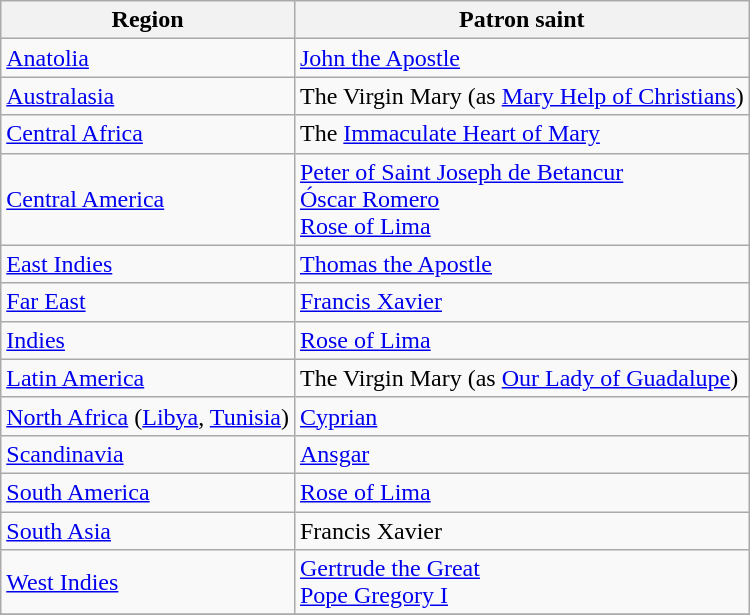<table class="wikitable sortable">
<tr>
<th>Region</th>
<th>Patron saint</th>
</tr>
<tr>
<td><a href='#'>Anatolia</a></td>
<td><a href='#'>John the Apostle</a></td>
</tr>
<tr>
<td><a href='#'>Australasia</a></td>
<td>The Virgin Mary (as <a href='#'>Mary Help of Christians</a>)</td>
</tr>
<tr>
<td><a href='#'>Central Africa</a></td>
<td>The <a href='#'>Immaculate Heart of Mary</a></td>
</tr>
<tr>
<td><a href='#'>Central America</a></td>
<td><a href='#'>Peter of Saint Joseph de Betancur</a><br><a href='#'>Óscar Romero</a><br><a href='#'>Rose of Lima</a></td>
</tr>
<tr>
<td><a href='#'>East Indies</a></td>
<td><a href='#'>Thomas the Apostle</a></td>
</tr>
<tr>
<td><a href='#'>Far East</a></td>
<td><a href='#'>Francis Xavier</a></td>
</tr>
<tr>
<td><a href='#'>Indies</a></td>
<td><a href='#'>Rose of Lima</a></td>
</tr>
<tr>
<td><a href='#'>Latin America</a></td>
<td>The Virgin Mary (as <a href='#'>Our Lady of Guadalupe</a>)</td>
</tr>
<tr>
<td><a href='#'>North Africa</a> (<a href='#'>Libya</a>, <a href='#'>Tunisia</a>)</td>
<td><a href='#'>Cyprian</a></td>
</tr>
<tr>
<td><a href='#'>Scandinavia</a></td>
<td><a href='#'>Ansgar</a></td>
</tr>
<tr>
<td><a href='#'>South America</a></td>
<td><a href='#'>Rose of Lima</a></td>
</tr>
<tr>
<td><a href='#'>South Asia</a></td>
<td>Francis Xavier</td>
</tr>
<tr>
<td><a href='#'>West Indies</a></td>
<td><a href='#'>Gertrude the Great</a><br><a href='#'>Pope Gregory I</a></td>
</tr>
<tr>
</tr>
</table>
